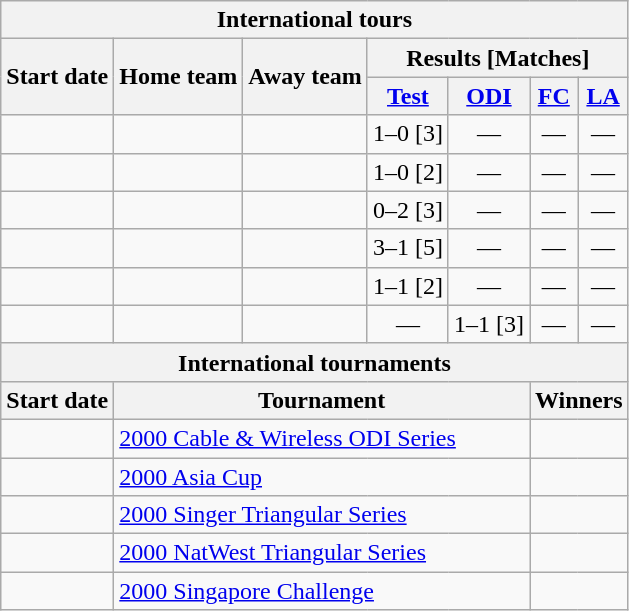<table class="wikitable">
<tr>
<th colspan="7">International tours</th>
</tr>
<tr>
<th rowspan="2">Start date</th>
<th rowspan="2">Home team</th>
<th rowspan="2">Away team</th>
<th colspan="4">Results [Matches]</th>
</tr>
<tr>
<th><a href='#'>Test</a></th>
<th><a href='#'>ODI</a></th>
<th><a href='#'>FC</a></th>
<th><a href='#'>LA</a></th>
</tr>
<tr>
<td><a href='#'></a></td>
<td></td>
<td></td>
<td>1–0 [3]</td>
<td ; style="text-align:center">—</td>
<td ; style="text-align:center">—</td>
<td ; style="text-align:center">—</td>
</tr>
<tr>
<td style="text-align:left"><a href='#'></a></td>
<td style="text-align:left"></td>
<td style="text-align:left"></td>
<td>1–0 [2]</td>
<td ; style="text-align:center">—</td>
<td ; style="text-align:center">—</td>
<td ; style="text-align:center">—</td>
</tr>
<tr>
<td><a href='#'></a></td>
<td></td>
<td></td>
<td>0–2 [3]</td>
<td ; style="text-align:center">—</td>
<td ; style="text-align:center">—</td>
<td ; style="text-align:center">—</td>
</tr>
<tr>
<td><a href='#'></a></td>
<td></td>
<td></td>
<td>3–1 [5]</td>
<td ; style="text-align:center">—</td>
<td ; style="text-align:center">—</td>
<td ; style="text-align:center">—</td>
</tr>
<tr>
<td><a href='#'></a></td>
<td></td>
<td></td>
<td>1–1 [2]</td>
<td ; style="text-align:center">—</td>
<td ; style="text-align:center">—</td>
<td ; style="text-align:center">—</td>
</tr>
<tr>
<td><a href='#'></a></td>
<td></td>
<td></td>
<td ; style="text-align:center">—</td>
<td>1–1 [3]</td>
<td ; style="text-align:center">—</td>
<td ; style="text-align:center">—</td>
</tr>
<tr>
<th colspan="7">International tournaments</th>
</tr>
<tr>
<th>Start date</th>
<th colspan="4">Tournament</th>
<th colspan="2">Winners</th>
</tr>
<tr>
<td><a href='#'></a></td>
<td colspan="4"> <a href='#'>2000 Cable & Wireless ODI Series</a></td>
<td colspan="2"></td>
</tr>
<tr>
<td><a href='#'></a></td>
<td colspan="4"> <a href='#'>2000 Asia Cup</a></td>
<td colspan="2"></td>
</tr>
<tr>
<td><a href='#'></a></td>
<td colspan="4"> <a href='#'>2000 Singer Triangular Series</a></td>
<td colspan="2"></td>
</tr>
<tr>
<td><a href='#'></a></td>
<td colspan="4"> <a href='#'>2000 NatWest Triangular Series</a></td>
<td colspan="2"></td>
</tr>
<tr>
<td><a href='#'></a></td>
<td colspan="4"> <a href='#'>2000 Singapore Challenge</a></td>
<td colspan="2"></td>
</tr>
</table>
